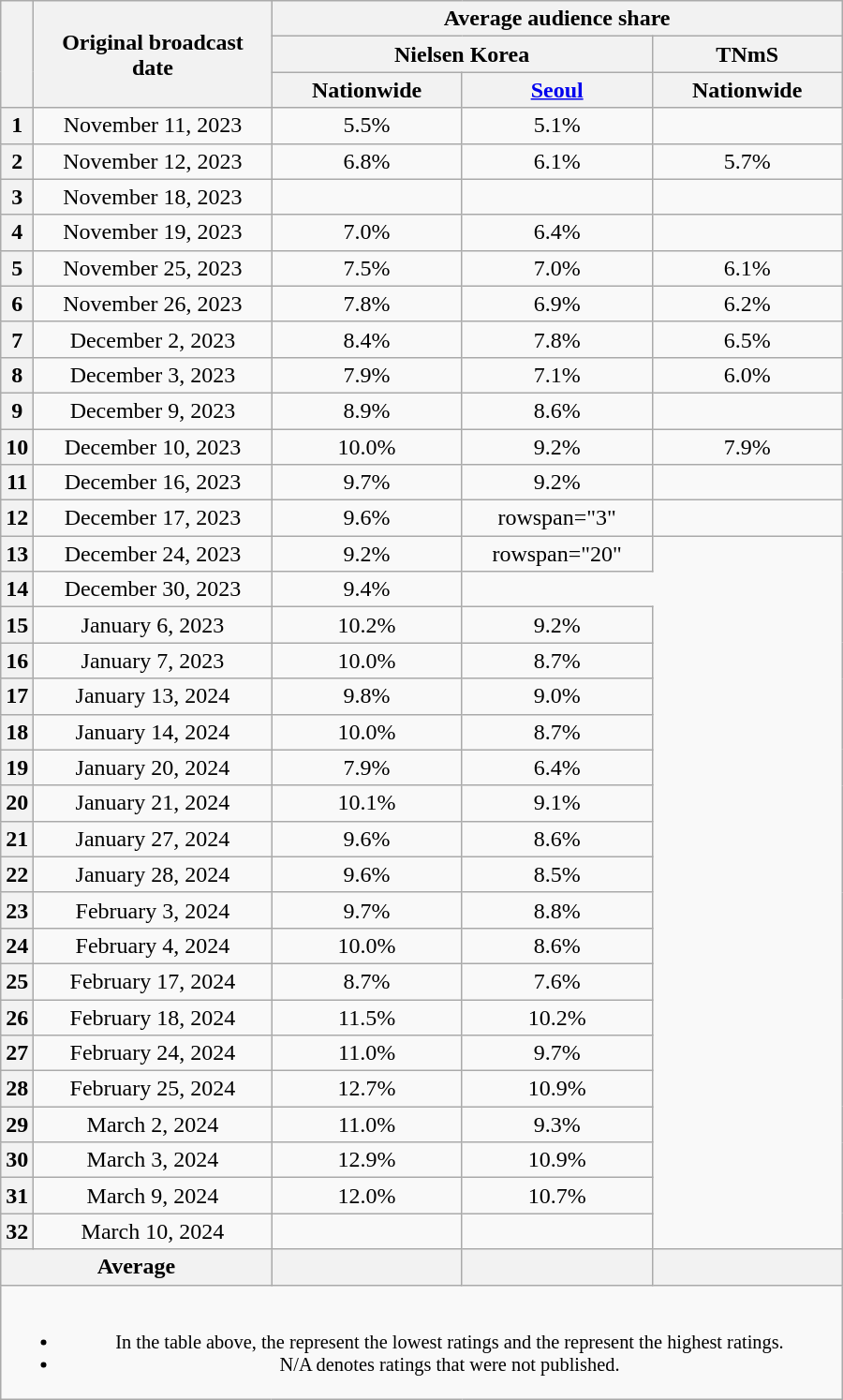<table class="wikitable" style="margin-left:auto; margin-right:auto; width:600px; text-align:center">
<tr>
<th scope="col" rowspan="3"></th>
<th scope="col" rowspan="3">Original broadcast date</th>
<th scope="col" colspan="3">Average audience share</th>
</tr>
<tr>
<th scope="col" colspan="2">Nielsen Korea</th>
<th scope="col">TNmS</th>
</tr>
<tr>
<th scope="col" style="width:8em">Nationwide</th>
<th scope="col" style="width:8em"><a href='#'>Seoul</a></th>
<th scope="col" style="width:8em">Nationwide</th>
</tr>
<tr>
<th scope="col">1</th>
<td>November 11, 2023</td>
<td>5.5% </td>
<td>5.1% </td>
<td></td>
</tr>
<tr>
<th scope="col">2</th>
<td>November 12, 2023</td>
<td>6.8% </td>
<td>6.1% </td>
<td>5.7% </td>
</tr>
<tr>
<th scope="col">3</th>
<td>November 18, 2023</td>
<td><strong></strong> </td>
<td><strong></strong> </td>
<td></td>
</tr>
<tr>
<th scope="col">4</th>
<td>November 19, 2023</td>
<td>7.0% </td>
<td>6.4% </td>
<td><strong></strong> </td>
</tr>
<tr>
<th scope="col">5</th>
<td>November 25, 2023</td>
<td>7.5% </td>
<td>7.0% </td>
<td>6.1% </td>
</tr>
<tr>
<th scope="col">6</th>
<td>November 26, 2023</td>
<td>7.8% </td>
<td>6.9% </td>
<td>6.2% </td>
</tr>
<tr>
<th scope="col">7</th>
<td>December 2, 2023</td>
<td>8.4% </td>
<td>7.8% </td>
<td>6.5% </td>
</tr>
<tr>
<th scope="col">8</th>
<td>December 3, 2023</td>
<td>7.9% </td>
<td>7.1% </td>
<td>6.0% </td>
</tr>
<tr>
<th scope="col">9</th>
<td>December 9, 2023</td>
<td>8.9% </td>
<td>8.6% </td>
<td></td>
</tr>
<tr>
<th scope="col">10</th>
<td>December 10, 2023</td>
<td>10.0% </td>
<td>9.2% </td>
<td>7.9% </td>
</tr>
<tr>
<th scope="col">11</th>
<td>December 16, 2023</td>
<td>9.7% </td>
<td>9.2% </td>
<td></td>
</tr>
<tr>
<th scope="col">12</th>
<td>December 17, 2023</td>
<td>9.6% </td>
<td>rowspan="3" </td>
<td><strong></strong> </td>
</tr>
<tr>
<th scope="col">13</th>
<td>December 24, 2023</td>
<td>9.2% </td>
<td>rowspan="20" </td>
</tr>
<tr>
<th scope="col">14</th>
<td>December 30, 2023</td>
<td>9.4% </td>
</tr>
<tr>
<th scope="col">15</th>
<td>January 6, 2023</td>
<td>10.2% </td>
<td>9.2% </td>
</tr>
<tr>
<th scope="col">16</th>
<td>January 7, 2023</td>
<td>10.0% </td>
<td>8.7% </td>
</tr>
<tr>
<th scope="col">17</th>
<td>January 13, 2024</td>
<td>9.8% </td>
<td>9.0% </td>
</tr>
<tr>
<th scope="col">18</th>
<td>January 14, 2024</td>
<td>10.0% </td>
<td>8.7% </td>
</tr>
<tr>
<th scope="col">19</th>
<td>January 20, 2024</td>
<td>7.9% </td>
<td>6.4% </td>
</tr>
<tr>
<th scope="col">20</th>
<td>January 21, 2024</td>
<td>10.1% </td>
<td>9.1% </td>
</tr>
<tr>
<th scope="col">21</th>
<td>January 27, 2024</td>
<td>9.6% </td>
<td>8.6% </td>
</tr>
<tr>
<th scope="col">22</th>
<td>January 28, 2024</td>
<td>9.6% </td>
<td>8.5% </td>
</tr>
<tr>
<th scope="col">23</th>
<td>February 3, 2024</td>
<td>9.7% </td>
<td>8.8% </td>
</tr>
<tr>
<th scope="col">24</th>
<td>February 4, 2024</td>
<td>10.0% </td>
<td>8.6% </td>
</tr>
<tr>
<th scope="col">25</th>
<td>February 17, 2024</td>
<td>8.7% </td>
<td>7.6% </td>
</tr>
<tr>
<th scope="col">26</th>
<td>February 18, 2024</td>
<td>11.5% </td>
<td>10.2% </td>
</tr>
<tr>
<th scope="col">27</th>
<td>February 24, 2024</td>
<td>11.0% </td>
<td>9.7% </td>
</tr>
<tr>
<th scope="col">28</th>
<td>February 25, 2024</td>
<td>12.7% </td>
<td>10.9% </td>
</tr>
<tr>
<th scope="col">29</th>
<td>March 2, 2024</td>
<td>11.0% </td>
<td>9.3% </td>
</tr>
<tr>
<th scope="col">30</th>
<td>March 3, 2024</td>
<td>12.9% </td>
<td>10.9% </td>
</tr>
<tr>
<th scope="col">31</th>
<td>March 9, 2024</td>
<td>12.0% </td>
<td>10.7% </td>
</tr>
<tr>
<th scope="col">32</th>
<td>March 10, 2024</td>
<td><strong></strong> </td>
<td><strong></strong> </td>
</tr>
<tr>
<th scope="col" colspan="2">Average</th>
<th scope="col"></th>
<th scope="col"></th>
<th scope="col"></th>
</tr>
<tr>
<td colspan="5" style="font-size:85%"><br><ul><li>In the table above, the <strong></strong> represent the lowest ratings and the <strong></strong> represent the highest ratings.</li><li>N/A denotes ratings that were not published.</li></ul></td>
</tr>
</table>
